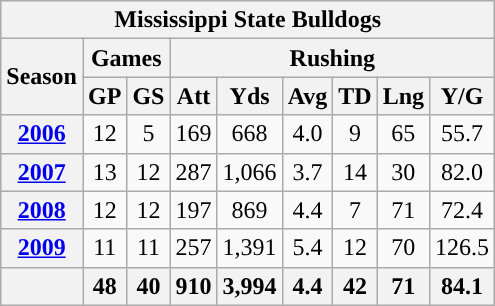<table class="wikitable" style="text-align:center;">
<tr>
<th colspan="13">Mississippi State Bulldogs</th>
</tr>
<tr>
<th rowspan="2">Season</th>
<th colspan="2">Games</th>
<th colspan="6">Rushing</th>
</tr>
<tr>
<th>GP</th>
<th>GS</th>
<th>Att</th>
<th>Yds</th>
<th>Avg</th>
<th>TD</th>
<th>Lng</th>
<th>Y/G</th>
</tr>
<tr>
<th><a href='#'>2006</a></th>
<td>12</td>
<td>5</td>
<td>169</td>
<td>668</td>
<td>4.0</td>
<td>9</td>
<td>65</td>
<td>55.7</td>
</tr>
<tr>
<th><a href='#'>2007</a></th>
<td>13</td>
<td>12</td>
<td>287</td>
<td>1,066</td>
<td>3.7</td>
<td>14</td>
<td>30</td>
<td>82.0</td>
</tr>
<tr>
<th><a href='#'>2008</a></th>
<td>12</td>
<td>12</td>
<td>197</td>
<td>869</td>
<td>4.4</td>
<td>7</td>
<td>71</td>
<td>72.4</td>
</tr>
<tr>
<th><a href='#'>2009</a></th>
<td>11</td>
<td>11</td>
<td>257</td>
<td>1,391</td>
<td>5.4</td>
<td>12</td>
<td>70</td>
<td>126.5</td>
</tr>
<tr>
<th></th>
<th>48</th>
<th>40</th>
<th>910</th>
<th>3,994</th>
<th>4.4</th>
<th>42</th>
<th>71</th>
<th>84.1</th>
</tr>
</table>
